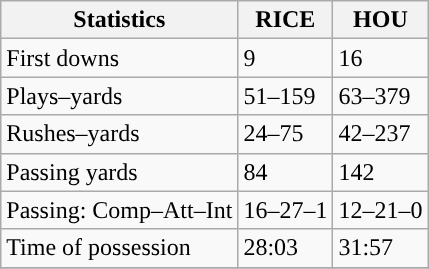<table class="wikitable" style="float: left;">
<tr>
<th>Statistics</th>
<th>RICE</th>
<th>HOU</th>
</tr>
<tr>
<td>First downs</td>
<td>9</td>
<td>16</td>
</tr>
<tr>
<td>Plays–yards</td>
<td>51–159</td>
<td>63–379</td>
</tr>
<tr>
<td>Rushes–yards</td>
<td>24–75</td>
<td>42–237</td>
</tr>
<tr>
<td>Passing yards</td>
<td>84</td>
<td>142</td>
</tr>
<tr>
<td>Passing: Comp–Att–Int</td>
<td>16–27–1</td>
<td>12–21–0</td>
</tr>
<tr>
<td>Time of possession</td>
<td>28:03</td>
<td>31:57</td>
</tr>
<tr>
</tr>
</table>
